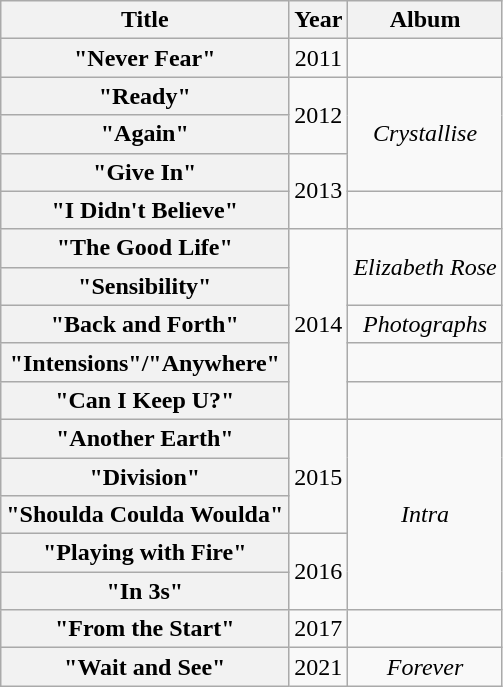<table class="wikitable plainrowheaders" style="text-align:center;" border="1">
<tr>
<th>Title</th>
<th>Year</th>
<th>Album</th>
</tr>
<tr>
<th scope="row">"Never Fear" </th>
<td>2011</td>
<td></td>
</tr>
<tr>
<th scope="row">"Ready"</th>
<td rowspan="2">2012</td>
<td rowspan="3"><em>Crystallise</em></td>
</tr>
<tr>
<th scope="row">"Again" </th>
</tr>
<tr>
<th scope="row">"Give In"</th>
<td rowspan="2">2013</td>
</tr>
<tr>
<th scope="row">"I Didn't Believe" </th>
<td></td>
</tr>
<tr>
<th scope="row">"The Good Life"</th>
<td rowspan="5">2014</td>
<td rowspan="2"><em>Elizabeth Rose</em></td>
</tr>
<tr>
<th scope="row">"Sensibility"</th>
</tr>
<tr>
<th scope="row">"Back and Forth" </th>
<td><em>Photographs</em></td>
</tr>
<tr>
<th scope="row">"Intensions"/"Anywhere" </th>
<td></td>
</tr>
<tr>
<th scope="row">"Can I Keep U?" </th>
<td></td>
</tr>
<tr>
<th scope="row">"Another Earth"</th>
<td rowspan="3">2015</td>
<td rowspan="5"><em>Intra</em></td>
</tr>
<tr>
<th scope="row">"Division"</th>
</tr>
<tr>
<th scope="row">"Shoulda Coulda Woulda"</th>
</tr>
<tr>
<th scope="row">"Playing with Fire" </th>
<td rowspan="2">2016</td>
</tr>
<tr>
<th scope="row">"In 3s"</th>
</tr>
<tr>
<th scope="row">"From the Start" </th>
<td>2017</td>
<td></td>
</tr>
<tr>
<th scope="row">"Wait and See" </th>
<td>2021</td>
<td><em>Forever</em></td>
</tr>
</table>
